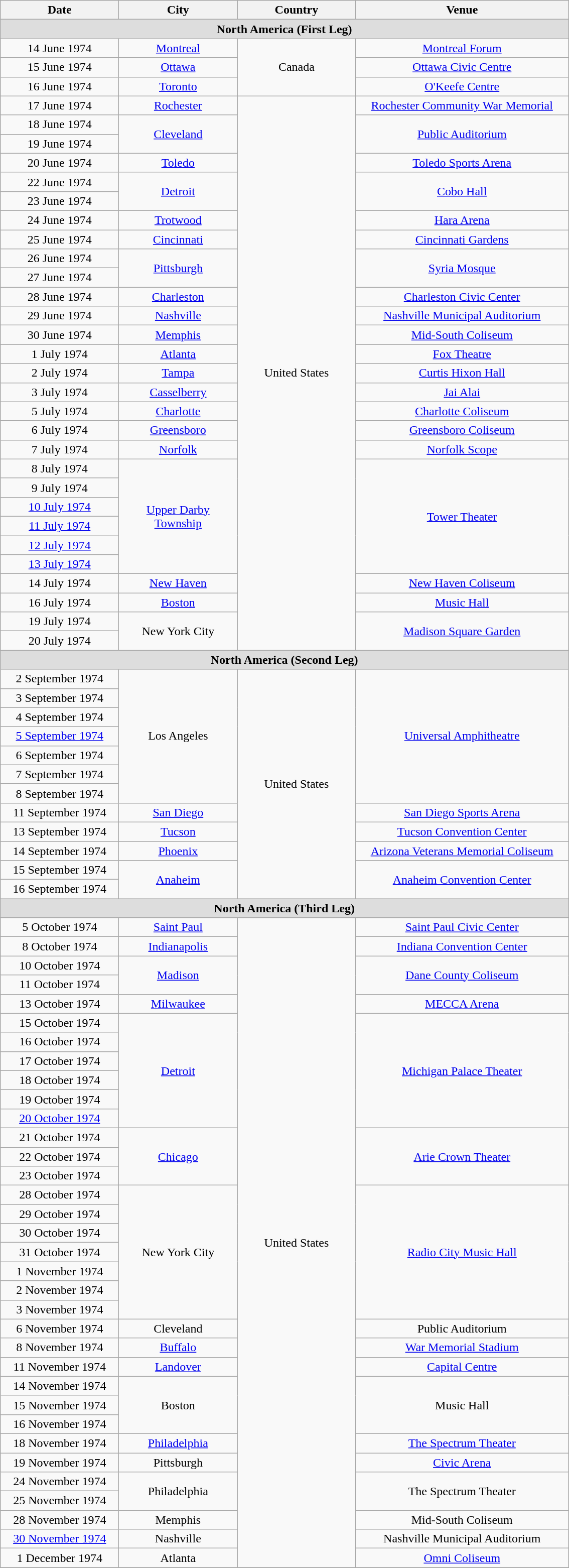<table class="wikitable" style="text-align:center;">
<tr>
<th width="150">Date</th>
<th width="150">City</th>
<th width="150">Country</th>
<th width="275">Venue</th>
</tr>
<tr>
<td colspan="4" style="background:#ddd;"><strong>North America (First Leg)</strong></td>
</tr>
<tr>
<td>14 June 1974</td>
<td><a href='#'>Montreal</a></td>
<td rowspan="3">Canada</td>
<td><a href='#'>Montreal Forum</a></td>
</tr>
<tr>
<td>15 June 1974</td>
<td><a href='#'>Ottawa</a></td>
<td><a href='#'>Ottawa Civic Centre</a></td>
</tr>
<tr>
<td>16 June 1974</td>
<td><a href='#'>Toronto</a></td>
<td><a href='#'>O'Keefe Centre</a></td>
</tr>
<tr>
<td>17 June 1974</td>
<td><a href='#'>Rochester</a></td>
<td rowspan="29">United States</td>
<td><a href='#'>Rochester Community War Memorial</a></td>
</tr>
<tr>
<td>18 June 1974</td>
<td rowspan="2"><a href='#'>Cleveland</a></td>
<td rowspan="2"><a href='#'>Public Auditorium</a></td>
</tr>
<tr>
<td>19 June 1974</td>
</tr>
<tr>
<td>20 June 1974</td>
<td><a href='#'>Toledo</a></td>
<td><a href='#'>Toledo Sports Arena</a></td>
</tr>
<tr>
<td>22 June 1974</td>
<td rowspan="2"><a href='#'>Detroit</a></td>
<td rowspan="2"><a href='#'>Cobo Hall</a></td>
</tr>
<tr>
<td>23 June 1974</td>
</tr>
<tr>
<td>24 June 1974</td>
<td><a href='#'>Trotwood</a></td>
<td><a href='#'>Hara Arena</a></td>
</tr>
<tr>
<td>25 June 1974</td>
<td><a href='#'>Cincinnati</a></td>
<td><a href='#'>Cincinnati Gardens</a></td>
</tr>
<tr>
<td>26 June 1974</td>
<td rowspan="2"><a href='#'>Pittsburgh</a></td>
<td rowspan="2"><a href='#'>Syria Mosque</a></td>
</tr>
<tr>
<td>27 June 1974</td>
</tr>
<tr>
<td>28 June 1974</td>
<td><a href='#'>Charleston</a></td>
<td><a href='#'>Charleston Civic Center</a></td>
</tr>
<tr>
<td>29 June 1974</td>
<td><a href='#'>Nashville</a></td>
<td><a href='#'>Nashville Municipal Auditorium</a></td>
</tr>
<tr>
<td>30 June 1974</td>
<td><a href='#'>Memphis</a></td>
<td><a href='#'>Mid-South Coliseum</a></td>
</tr>
<tr>
<td>1 July 1974</td>
<td><a href='#'>Atlanta</a></td>
<td><a href='#'>Fox Theatre</a></td>
</tr>
<tr>
<td>2 July 1974</td>
<td><a href='#'>Tampa</a></td>
<td><a href='#'>Curtis Hixon Hall</a></td>
</tr>
<tr>
<td>3 July 1974</td>
<td><a href='#'>Casselberry</a></td>
<td><a href='#'>Jai Alai</a></td>
</tr>
<tr>
<td>5 July 1974</td>
<td><a href='#'>Charlotte</a></td>
<td><a href='#'>Charlotte Coliseum</a></td>
</tr>
<tr>
<td>6 July 1974</td>
<td><a href='#'>Greensboro</a></td>
<td><a href='#'>Greensboro Coliseum</a></td>
</tr>
<tr>
<td>7 July 1974</td>
<td><a href='#'>Norfolk</a></td>
<td><a href='#'>Norfolk Scope</a></td>
</tr>
<tr>
<td>8 July 1974</td>
<td rowspan="6"><a href='#'>Upper Darby Township</a></td>
<td rowspan="6"><a href='#'>Tower Theater</a></td>
</tr>
<tr>
<td>9 July 1974</td>
</tr>
<tr>
<td><a href='#'>10 July 1974</a></td>
</tr>
<tr>
<td><a href='#'>11 July 1974</a></td>
</tr>
<tr>
<td><a href='#'>12 July 1974</a></td>
</tr>
<tr>
<td><a href='#'>13 July 1974</a></td>
</tr>
<tr>
<td>14 July 1974</td>
<td><a href='#'>New Haven</a></td>
<td><a href='#'>New Haven Coliseum</a></td>
</tr>
<tr>
<td>16 July 1974</td>
<td><a href='#'>Boston</a></td>
<td><a href='#'>Music Hall</a></td>
</tr>
<tr>
<td>19 July 1974</td>
<td rowspan="2">New York City</td>
<td rowspan="2"><a href='#'>Madison Square Garden</a></td>
</tr>
<tr>
<td>20 July 1974</td>
</tr>
<tr>
<td colspan="4" style="background:#ddd;"><strong>North America (Second Leg)</strong></td>
</tr>
<tr>
<td>2 September 1974</td>
<td rowspan="7">Los Angeles</td>
<td rowspan="12">United States</td>
<td rowspan="7"><a href='#'>Universal Amphitheatre</a></td>
</tr>
<tr>
<td>3 September 1974</td>
</tr>
<tr>
<td>4 September 1974</td>
</tr>
<tr>
<td><a href='#'>5 September 1974</a></td>
</tr>
<tr>
<td>6 September 1974</td>
</tr>
<tr>
<td>7 September 1974</td>
</tr>
<tr>
<td>8 September 1974</td>
</tr>
<tr>
<td>11 September 1974</td>
<td><a href='#'>San Diego</a></td>
<td><a href='#'>San Diego Sports Arena</a></td>
</tr>
<tr>
<td>13 September 1974</td>
<td><a href='#'>Tucson</a></td>
<td><a href='#'>Tucson Convention Center</a></td>
</tr>
<tr>
<td>14 September 1974</td>
<td><a href='#'>Phoenix</a></td>
<td><a href='#'>Arizona Veterans Memorial Coliseum</a></td>
</tr>
<tr>
<td>15 September 1974</td>
<td rowspan="2"><a href='#'>Anaheim</a></td>
<td rowspan="2"><a href='#'>Anaheim Convention Center</a></td>
</tr>
<tr>
<td>16 September 1974</td>
</tr>
<tr>
<td colspan="4" style="background:#ddd;"><strong>North America (Third Leg)</strong></td>
</tr>
<tr>
<td>5 October 1974</td>
<td><a href='#'>Saint Paul</a></td>
<td rowspan="34">United States</td>
<td><a href='#'>Saint Paul Civic Center</a></td>
</tr>
<tr>
<td>8 October 1974</td>
<td><a href='#'>Indianapolis</a></td>
<td><a href='#'>Indiana Convention Center</a></td>
</tr>
<tr>
<td>10 October 1974</td>
<td rowspan="2"><a href='#'>Madison</a></td>
<td rowspan="2"><a href='#'>Dane County Coliseum</a></td>
</tr>
<tr>
<td>11 October 1974</td>
</tr>
<tr>
<td>13 October 1974</td>
<td><a href='#'>Milwaukee</a></td>
<td><a href='#'>MECCA Arena</a></td>
</tr>
<tr>
<td>15 October 1974</td>
<td rowspan="6"><a href='#'>Detroit</a></td>
<td rowspan="6"><a href='#'>Michigan Palace Theater</a></td>
</tr>
<tr>
<td>16 October 1974</td>
</tr>
<tr>
<td>17 October 1974</td>
</tr>
<tr>
<td>18 October 1974</td>
</tr>
<tr>
<td>19 October 1974</td>
</tr>
<tr>
<td><a href='#'>20 October 1974</a></td>
</tr>
<tr>
<td>21 October 1974</td>
<td rowspan="3"><a href='#'>Chicago</a></td>
<td rowspan="3"><a href='#'>Arie Crown Theater</a></td>
</tr>
<tr>
<td>22 October 1974</td>
</tr>
<tr>
<td>23 October 1974</td>
</tr>
<tr>
<td>28 October 1974</td>
<td rowspan="7">New York City</td>
<td rowspan="7"><a href='#'>Radio City Music Hall</a></td>
</tr>
<tr>
<td>29 October 1974</td>
</tr>
<tr>
<td>30 October 1974</td>
</tr>
<tr>
<td>31 October 1974</td>
</tr>
<tr>
<td>1 November 1974</td>
</tr>
<tr>
<td>2 November 1974</td>
</tr>
<tr>
<td>3 November 1974</td>
</tr>
<tr>
<td>6 November 1974</td>
<td>Cleveland</td>
<td>Public Auditorium</td>
</tr>
<tr>
<td>8 November 1974</td>
<td><a href='#'>Buffalo</a></td>
<td><a href='#'>War Memorial Stadium</a></td>
</tr>
<tr>
<td>11 November 1974</td>
<td><a href='#'>Landover</a></td>
<td><a href='#'>Capital Centre</a></td>
</tr>
<tr>
<td>14 November 1974</td>
<td rowspan="3">Boston</td>
<td rowspan="3">Music Hall</td>
</tr>
<tr>
<td>15 November 1974</td>
</tr>
<tr>
<td>16 November 1974</td>
</tr>
<tr>
<td>18 November 1974</td>
<td><a href='#'>Philadelphia</a></td>
<td><a href='#'>The Spectrum Theater</a></td>
</tr>
<tr>
<td>19 November 1974</td>
<td>Pittsburgh</td>
<td><a href='#'>Civic Arena</a></td>
</tr>
<tr>
<td>24 November 1974</td>
<td rowspan="2">Philadelphia</td>
<td rowspan="2">The Spectrum Theater</td>
</tr>
<tr>
<td>25 November 1974</td>
</tr>
<tr>
<td>28 November 1974</td>
<td>Memphis</td>
<td>Mid-South Coliseum</td>
</tr>
<tr>
<td><a href='#'>30 November 1974</a></td>
<td>Nashville</td>
<td>Nashville Municipal Auditorium</td>
</tr>
<tr>
<td>1 December 1974</td>
<td>Atlanta</td>
<td><a href='#'>Omni Coliseum</a></td>
</tr>
<tr>
</tr>
</table>
